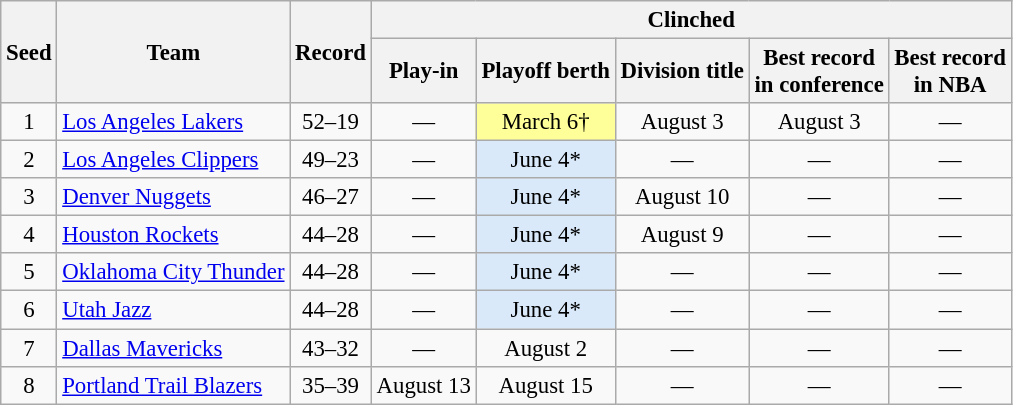<table class="wikitable"  style="font-size:95%; text-align:center">
<tr>
<th rowspan=2>Seed</th>
<th rowspan=2>Team</th>
<th rowspan=2>Record</th>
<th colspan=5>Clinched</th>
</tr>
<tr>
<th>Play-in</th>
<th>Playoff berth</th>
<th>Division title</th>
<th>Best record<br>in conference</th>
<th>Best record<br>in NBA</th>
</tr>
<tr>
<td>1</td>
<td align=left><a href='#'>Los Angeles Lakers</a></td>
<td>52–19</td>
<td>—</td>
<td bgcolor="#ffff99">March 6†</td>
<td>August 3</td>
<td>August 3</td>
<td>—</td>
</tr>
<tr>
<td>2</td>
<td align=left><a href='#'>Los Angeles Clippers</a></td>
<td>49–23</td>
<td>—</td>
<td bgcolor="#d9e9f9">June 4*</td>
<td>—</td>
<td>—</td>
<td>—</td>
</tr>
<tr>
<td>3</td>
<td align=left><a href='#'>Denver Nuggets</a></td>
<td>46–27</td>
<td>—</td>
<td bgcolor="#d9e9f9">June 4*</td>
<td>August 10</td>
<td>—</td>
<td>—</td>
</tr>
<tr>
<td>4</td>
<td align=left><a href='#'>Houston Rockets</a></td>
<td>44–28</td>
<td>—</td>
<td bgcolor="#d9e9f9">June 4*</td>
<td>August 9</td>
<td>—</td>
<td>—</td>
</tr>
<tr>
<td>5</td>
<td align=left><a href='#'>Oklahoma City Thunder</a></td>
<td>44–28</td>
<td>—</td>
<td bgcolor="#d9e9f9">June 4*</td>
<td>—</td>
<td>—</td>
<td>—</td>
</tr>
<tr>
<td>6</td>
<td align=left><a href='#'>Utah Jazz</a></td>
<td>44–28</td>
<td>—</td>
<td bgcolor="#d9e9f9">June 4*</td>
<td>—</td>
<td>—</td>
<td>—</td>
</tr>
<tr>
<td>7</td>
<td align=left><a href='#'>Dallas Mavericks</a></td>
<td>43–32</td>
<td>—</td>
<td>August 2</td>
<td>—</td>
<td>—</td>
<td>—</td>
</tr>
<tr>
<td>8</td>
<td align=left><a href='#'>Portland Trail Blazers</a></td>
<td>35–39</td>
<td>August 13</td>
<td>August 15</td>
<td>—</td>
<td>—</td>
<td>—</td>
</tr>
</table>
